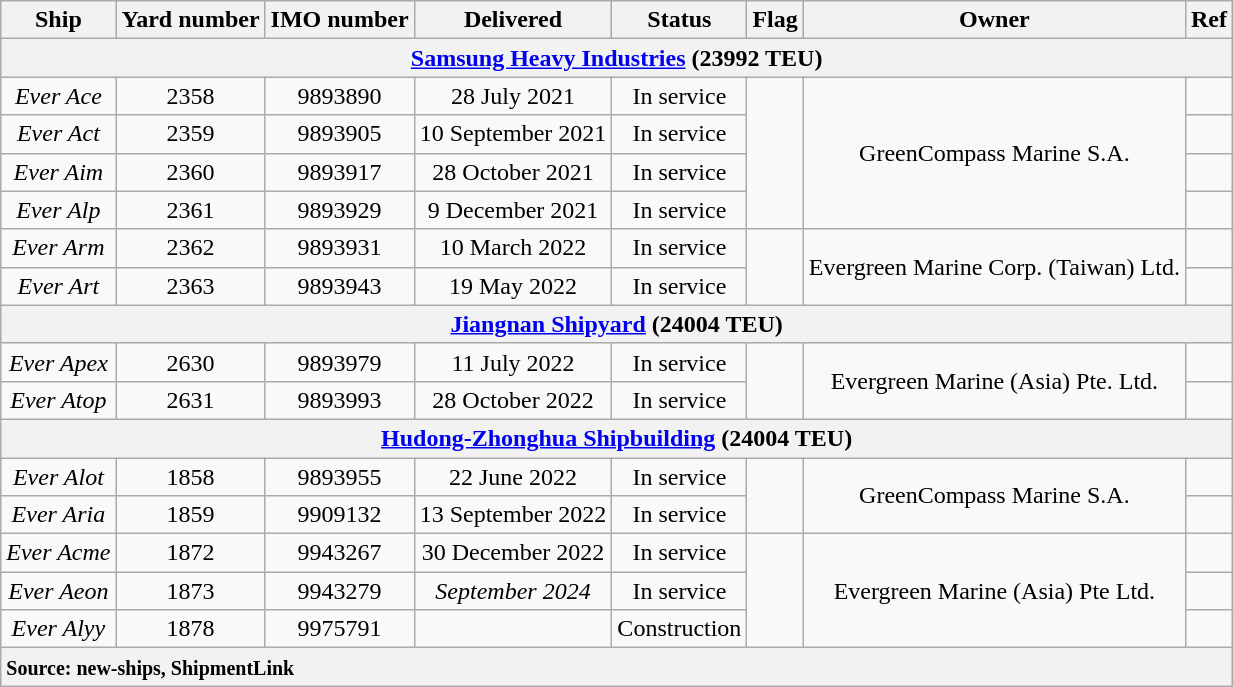<table class="wikitable" style="text-align:center">
<tr>
<th>Ship</th>
<th>Yard number</th>
<th>IMO number</th>
<th>Delivered</th>
<th>Status</th>
<th>Flag</th>
<th>Owner</th>
<th>Ref</th>
</tr>
<tr>
<th colspan="8"><a href='#'>Samsung Heavy Industries</a> (23992 TEU)</th>
</tr>
<tr>
<td><em>Ever Ace</em></td>
<td>2358</td>
<td>9893890</td>
<td>28 July 2021</td>
<td>In service</td>
<td rowspan="4"></td>
<td rowspan="4">GreenCompass Marine S.A.</td>
<td></td>
</tr>
<tr>
<td><em>Ever Act</em></td>
<td>2359</td>
<td>9893905</td>
<td>10 September 2021</td>
<td>In service</td>
<td></td>
</tr>
<tr>
<td><em>Ever Aim</em></td>
<td>2360</td>
<td>9893917</td>
<td>28 October 2021</td>
<td>In service</td>
<td></td>
</tr>
<tr>
<td><em>Ever Alp</em></td>
<td>2361</td>
<td>9893929</td>
<td>9 December 2021</td>
<td>In service</td>
<td></td>
</tr>
<tr>
<td><em>Ever Arm</em></td>
<td>2362</td>
<td>9893931</td>
<td>10 March 2022</td>
<td>In service</td>
<td rowspan="2"></td>
<td rowspan="2">Evergreen Marine Corp. (Taiwan) Ltd.</td>
<td></td>
</tr>
<tr>
<td><em>Ever Art</em></td>
<td>2363</td>
<td>9893943</td>
<td>19 May 2022</td>
<td>In service</td>
<td></td>
</tr>
<tr>
<th colspan="8"><a href='#'>Jiangnan Shipyard</a> (24004 TEU)</th>
</tr>
<tr>
<td><em>Ever Apex</em></td>
<td>2630</td>
<td>9893979</td>
<td>11 July 2022</td>
<td>In service</td>
<td rowspan="2"></td>
<td rowspan="2">Evergreen Marine (Asia) Pte. Ltd.</td>
<td></td>
</tr>
<tr>
<td><em>Ever Atop</em></td>
<td>2631</td>
<td>9893993</td>
<td>28 October 2022</td>
<td>In service</td>
<td></td>
</tr>
<tr>
<th colspan="8"><a href='#'>Hudong-Zhonghua Shipbuilding</a> (24004 TEU)</th>
</tr>
<tr>
<td><em>Ever Alot</em></td>
<td>1858</td>
<td>9893955</td>
<td>22 June 2022</td>
<td>In service</td>
<td rowspan="2"></td>
<td rowspan="2">GreenCompass Marine S.A.</td>
<td></td>
</tr>
<tr>
<td><em>Ever Aria</em></td>
<td>1859</td>
<td>9909132</td>
<td>13 September 2022</td>
<td>In service</td>
<td></td>
</tr>
<tr>
<td><em>Ever Acme</em></td>
<td>1872</td>
<td>9943267</td>
<td>30 December 2022</td>
<td>In service</td>
<td rowspan="3"></td>
<td rowspan="3">Evergreen Marine (Asia) Pte Ltd.</td>
<td></td>
</tr>
<tr>
<td><em>Ever Aeon</em></td>
<td>1873</td>
<td>9943279</td>
<td><em>September 2024</em></td>
<td>In service</td>
<td></td>
</tr>
<tr>
<td><em>Ever Alyy</em></td>
<td>1878</td>
<td>9975791</td>
<td></td>
<td>Construction</td>
<td></td>
</tr>
<tr>
<th colspan="8" style="text-align:left"><small>Source: new-ships, ShipmentLink</small></th>
</tr>
</table>
